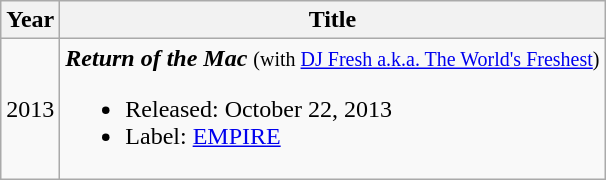<table class="wikitable">
<tr>
<th rowspan="1">Year</th>
<th rowspan="1">Title</th>
</tr>
<tr>
<td>2013</td>
<td><strong><em>Return of the Mac</em></strong> <small>(with <a href='#'>DJ Fresh a.k.a. The World's Freshest</a>)</small><br><ul><li>Released: October 22, 2013</li><li>Label: <a href='#'>EMPIRE</a></li></ul></td>
</tr>
</table>
